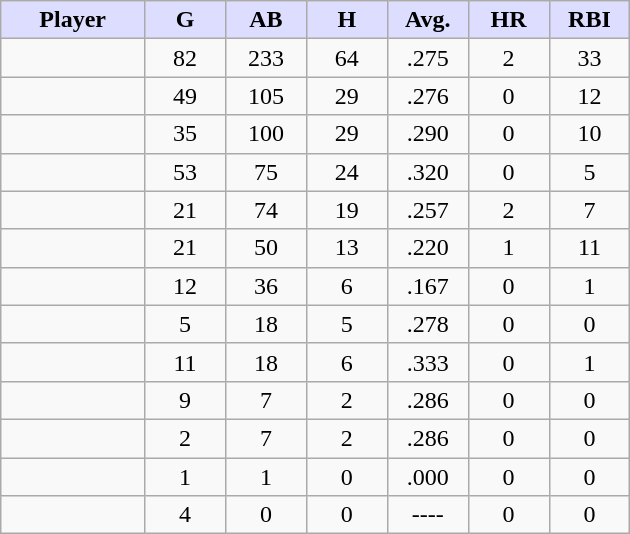<table class="wikitable sortable">
<tr>
<th style="background:#ddf; width:16%;">Player</th>
<th style="background:#ddf; width:9%;">G</th>
<th style="background:#ddf; width:9%;">AB</th>
<th style="background:#ddf; width:9%;">H</th>
<th style="background:#ddf; width:9%;">Avg.</th>
<th style="background:#ddf; width:9%;">HR</th>
<th style="background:#ddf; width:9%;">RBI</th>
</tr>
<tr style="text-align:center;">
<td></td>
<td>82</td>
<td>233</td>
<td>64</td>
<td>.275</td>
<td>2</td>
<td>33</td>
</tr>
<tr style="text-align:center;">
<td></td>
<td>49</td>
<td>105</td>
<td>29</td>
<td>.276</td>
<td>0</td>
<td>12</td>
</tr>
<tr style="text-align:center;">
<td></td>
<td>35</td>
<td>100</td>
<td>29</td>
<td>.290</td>
<td>0</td>
<td>10</td>
</tr>
<tr style="text-align:center;">
<td></td>
<td>53</td>
<td>75</td>
<td>24</td>
<td>.320</td>
<td>0</td>
<td>5</td>
</tr>
<tr style="text-align:center;">
<td></td>
<td>21</td>
<td>74</td>
<td>19</td>
<td>.257</td>
<td>2</td>
<td>7</td>
</tr>
<tr style="text-align:center;">
<td></td>
<td>21</td>
<td>50</td>
<td>13</td>
<td>.220</td>
<td>1</td>
<td>11</td>
</tr>
<tr style="text-align:center;">
<td></td>
<td>12</td>
<td>36</td>
<td>6</td>
<td>.167</td>
<td>0</td>
<td>1</td>
</tr>
<tr style="text-align:center;">
<td></td>
<td>5</td>
<td>18</td>
<td>5</td>
<td>.278</td>
<td>0</td>
<td>0</td>
</tr>
<tr style="text-align:center;">
<td></td>
<td>11</td>
<td>18</td>
<td>6</td>
<td>.333</td>
<td>0</td>
<td>1</td>
</tr>
<tr style="text-align:center;">
<td></td>
<td>9</td>
<td>7</td>
<td>2</td>
<td>.286</td>
<td>0</td>
<td>0</td>
</tr>
<tr style="text-align:center;">
<td></td>
<td>2</td>
<td>7</td>
<td>2</td>
<td>.286</td>
<td>0</td>
<td>0</td>
</tr>
<tr style="text-align:center;">
<td></td>
<td>1</td>
<td>1</td>
<td>0</td>
<td>.000</td>
<td>0</td>
<td>0</td>
</tr>
<tr style="text-align:center;">
<td></td>
<td>4</td>
<td>0</td>
<td>0</td>
<td>----</td>
<td>0</td>
<td>0</td>
</tr>
</table>
